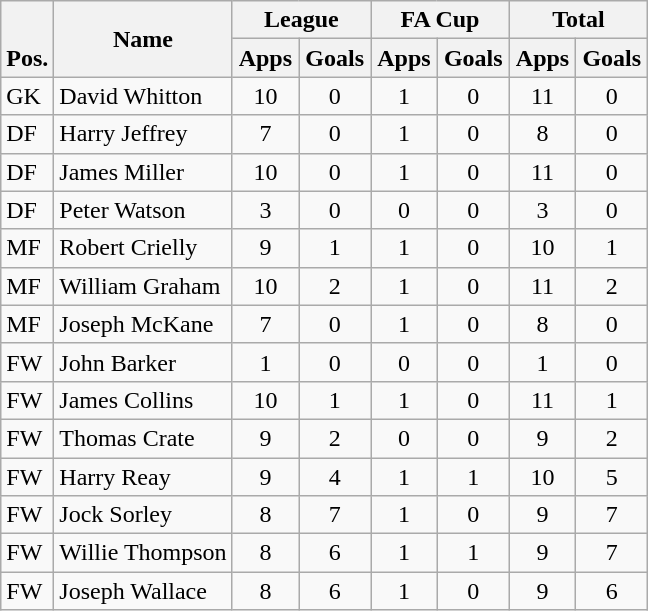<table class="wikitable" style="text-align:center">
<tr>
<th rowspan="2" valign="bottom">Pos.</th>
<th rowspan="2">Name</th>
<th colspan="2" width="85">League</th>
<th colspan="2" width="85">FA Cup</th>
<th colspan="2" width="85">Total</th>
</tr>
<tr>
<th>Apps</th>
<th>Goals</th>
<th>Apps</th>
<th>Goals</th>
<th>Apps</th>
<th>Goals</th>
</tr>
<tr>
<td align="left">GK</td>
<td align="left"> David Whitton</td>
<td>10</td>
<td>0</td>
<td>1</td>
<td>0</td>
<td>11</td>
<td>0</td>
</tr>
<tr>
<td align="left">DF</td>
<td align="left"> Harry Jeffrey</td>
<td>7</td>
<td>0</td>
<td>1</td>
<td>0</td>
<td>8</td>
<td>0</td>
</tr>
<tr>
<td align="left">DF</td>
<td align="left"> James Miller</td>
<td>10</td>
<td>0</td>
<td>1</td>
<td>0</td>
<td>11</td>
<td>0</td>
</tr>
<tr>
<td align="left">DF</td>
<td align="left"> Peter Watson</td>
<td>3</td>
<td>0</td>
<td>0</td>
<td>0</td>
<td>3</td>
<td>0</td>
</tr>
<tr>
<td align="left">MF</td>
<td align="left"> Robert Crielly</td>
<td>9</td>
<td>1</td>
<td>1</td>
<td>0</td>
<td>10</td>
<td>1</td>
</tr>
<tr>
<td align="left">MF</td>
<td align="left"> William Graham</td>
<td>10</td>
<td>2</td>
<td>1</td>
<td>0</td>
<td>11</td>
<td>2</td>
</tr>
<tr>
<td align="left">MF</td>
<td align="left"> Joseph McKane</td>
<td>7</td>
<td>0</td>
<td>1</td>
<td>0</td>
<td>8</td>
<td>0</td>
</tr>
<tr>
<td align="left">FW</td>
<td align="left"> John Barker</td>
<td>1</td>
<td>0</td>
<td>0</td>
<td>0</td>
<td>1</td>
<td>0</td>
</tr>
<tr>
<td align="left">FW</td>
<td align="left"> James Collins</td>
<td>10</td>
<td>1</td>
<td>1</td>
<td>0</td>
<td>11</td>
<td>1</td>
</tr>
<tr>
<td align="left">FW</td>
<td align="left"> Thomas Crate</td>
<td>9</td>
<td>2</td>
<td>0</td>
<td>0</td>
<td>9</td>
<td>2</td>
</tr>
<tr>
<td align="left">FW</td>
<td align="left"> Harry Reay</td>
<td>9</td>
<td>4</td>
<td>1</td>
<td>1</td>
<td>10</td>
<td>5</td>
</tr>
<tr>
<td align="left">FW</td>
<td align="left"> Jock Sorley</td>
<td>8</td>
<td>7</td>
<td>1</td>
<td>0</td>
<td>9</td>
<td>7</td>
</tr>
<tr>
<td align="left">FW</td>
<td align="left"> Willie Thompson</td>
<td>8</td>
<td>6</td>
<td>1</td>
<td>1</td>
<td>9</td>
<td>7</td>
</tr>
<tr>
<td align="left">FW</td>
<td align="left"> Joseph Wallace</td>
<td>8</td>
<td>6</td>
<td>1</td>
<td>0</td>
<td>9</td>
<td>6</td>
</tr>
</table>
